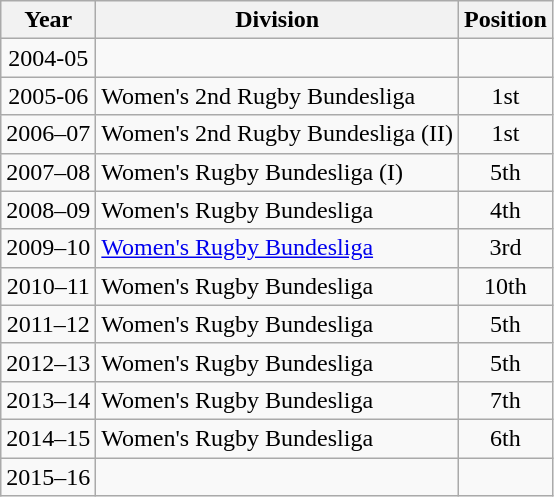<table class="wikitable">
<tr>
<th>Year</th>
<th>Division</th>
<th>Position</th>
</tr>
<tr align="center">
<td>2004-05</td>
<td align="left"></td>
<td></td>
</tr>
<tr align="center">
<td>2005-06</td>
<td align="left">Women's 2nd Rugby Bundesliga</td>
<td>1st</td>
</tr>
<tr align="center">
<td>2006–07</td>
<td align="left">Women's 2nd Rugby Bundesliga (II)</td>
<td>1st</td>
</tr>
<tr align="center">
<td>2007–08</td>
<td align="left">Women's Rugby Bundesliga (I)</td>
<td>5th</td>
</tr>
<tr align="center">
<td>2008–09</td>
<td align="left">Women's Rugby Bundesliga</td>
<td>4th</td>
</tr>
<tr align="center">
<td>2009–10</td>
<td align="left"><a href='#'>Women's Rugby Bundesliga</a></td>
<td>3rd</td>
</tr>
<tr align="center">
<td>2010–11</td>
<td align="left">Women's Rugby Bundesliga</td>
<td>10th</td>
</tr>
<tr align="center">
<td>2011–12</td>
<td align="left">Women's Rugby Bundesliga</td>
<td>5th</td>
</tr>
<tr align="center">
<td>2012–13</td>
<td align="left">Women's Rugby Bundesliga</td>
<td>5th</td>
</tr>
<tr align="center">
<td>2013–14</td>
<td align="left">Women's Rugby Bundesliga</td>
<td>7th</td>
</tr>
<tr align="center">
<td>2014–15</td>
<td align="left">Women's Rugby Bundesliga</td>
<td>6th</td>
</tr>
<tr align="center">
<td>2015–16</td>
<td align="left"></td>
<td></td>
</tr>
</table>
